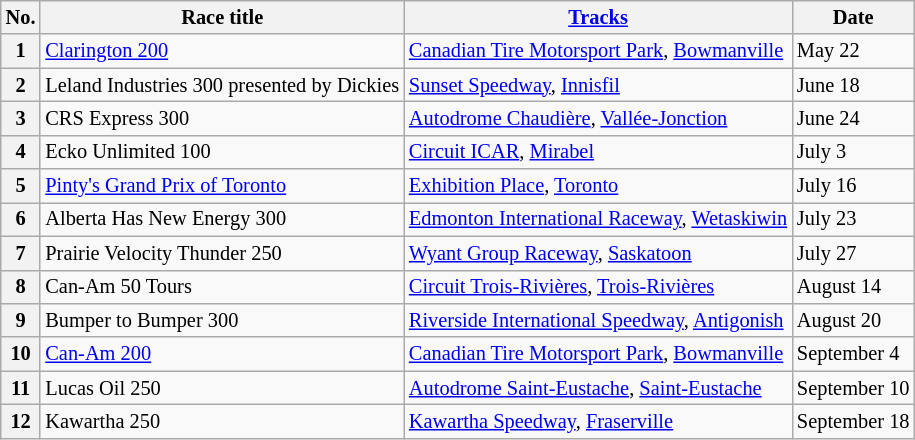<table class="wikitable" style="font-size:85%;">
<tr>
<th>No.</th>
<th>Race title</th>
<th><a href='#'>Tracks</a></th>
<th>Date</th>
</tr>
<tr>
<th>1</th>
<td><a href='#'>Clarington 200</a></td>
<td><a href='#'>Canadian Tire Motorsport Park</a>, <a href='#'>Bowmanville</a></td>
<td>May 22</td>
</tr>
<tr>
<th>2</th>
<td>Leland Industries 300 presented by Dickies</td>
<td><a href='#'>Sunset Speedway</a>, <a href='#'>Innisfil</a></td>
<td>June 18</td>
</tr>
<tr>
<th>3</th>
<td>CRS Express 300</td>
<td><a href='#'>Autodrome Chaudière</a>, <a href='#'>Vallée-Jonction</a></td>
<td>June 24</td>
</tr>
<tr>
<th>4</th>
<td>Ecko Unlimited 100</td>
<td><a href='#'>Circuit ICAR</a>, <a href='#'>Mirabel</a></td>
<td>July 3</td>
</tr>
<tr>
<th>5</th>
<td><a href='#'>Pinty's Grand Prix of Toronto</a></td>
<td><a href='#'>Exhibition Place</a>, <a href='#'>Toronto</a></td>
<td>July 16</td>
</tr>
<tr>
<th>6</th>
<td>Alberta Has New Energy 300</td>
<td><a href='#'>Edmonton International Raceway</a>, <a href='#'>Wetaskiwin</a></td>
<td>July 23</td>
</tr>
<tr>
<th>7</th>
<td>Prairie Velocity Thunder 250</td>
<td><a href='#'>Wyant Group Raceway</a>, <a href='#'>Saskatoon</a></td>
<td>July 27</td>
</tr>
<tr>
<th>8</th>
<td>Can-Am 50 Tours</td>
<td><a href='#'>Circuit Trois-Rivières</a>, <a href='#'>Trois-Rivières</a></td>
<td>August 14</td>
</tr>
<tr>
<th>9</th>
<td>Bumper to Bumper 300</td>
<td><a href='#'>Riverside International Speedway</a>, <a href='#'>Antigonish</a></td>
<td>August 20</td>
</tr>
<tr>
<th>10</th>
<td><a href='#'>Can-Am 200</a></td>
<td><a href='#'>Canadian Tire Motorsport Park</a>, <a href='#'>Bowmanville</a></td>
<td>September 4</td>
</tr>
<tr>
<th>11</th>
<td>Lucas Oil 250</td>
<td><a href='#'>Autodrome Saint-Eustache</a>, <a href='#'>Saint-Eustache</a></td>
<td>September 10</td>
</tr>
<tr>
<th>12</th>
<td>Kawartha 250</td>
<td><a href='#'>Kawartha Speedway</a>, <a href='#'>Fraserville</a></td>
<td>September 18</td>
</tr>
</table>
